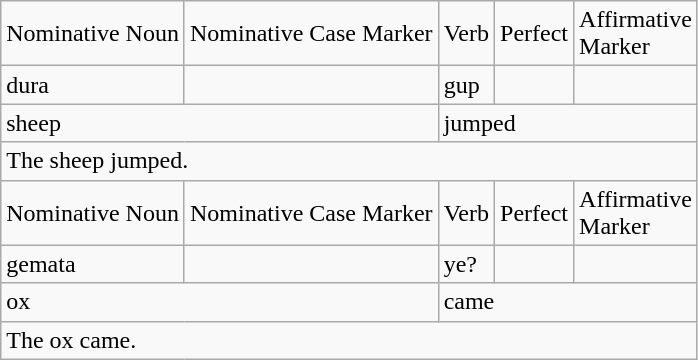<table class="wikitable">
<tr>
<td>Nominative Noun</td>
<td>Nominative Case Marker</td>
<td>Verb</td>
<td>Perfect</td>
<td>Affirmative<br>Marker</td>
</tr>
<tr>
<td>dura</td>
<td></td>
<td>gup</td>
<td></td>
<td></td>
</tr>
<tr>
<td colspan="2">sheep</td>
<td colspan="3">jumped</td>
</tr>
<tr>
<td colspan="5">The sheep jumped.</td>
</tr>
<tr>
<td>Nominative Noun</td>
<td>Nominative Case Marker</td>
<td>Verb</td>
<td>Perfect</td>
<td>Affirmative<br>Marker</td>
</tr>
<tr>
<td>gemata</td>
<td></td>
<td>ye?</td>
<td></td>
<td></td>
</tr>
<tr>
<td colspan="2">ox</td>
<td colspan="3">came</td>
</tr>
<tr>
<td colspan="5">The ox came.</td>
</tr>
</table>
